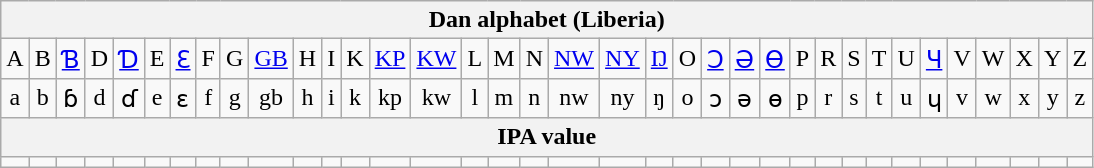<table class=wikitable style=text-align:center>
<tr>
<th colspan="36">Dan alphabet (Liberia)</th>
</tr>
<tr>
<td>A</td>
<td>B</td>
<td><a href='#'>Ɓ</a></td>
<td>D</td>
<td><a href='#'>Ɗ</a></td>
<td>E</td>
<td><a href='#'>Ɛ</a></td>
<td>F</td>
<td>G</td>
<td><a href='#'>GB</a></td>
<td>H</td>
<td>I</td>
<td>K</td>
<td><a href='#'>KP</a></td>
<td><a href='#'>KW</a></td>
<td>L</td>
<td>M</td>
<td>N</td>
<td><a href='#'>NW</a></td>
<td><a href='#'>NY</a></td>
<td><a href='#'>Ŋ</a></td>
<td>O</td>
<td><a href='#'>Ɔ</a></td>
<td><a href='#'>Ə</a></td>
<td><a href='#'>Ɵ</a></td>
<td>P</td>
<td>R</td>
<td>S</td>
<td>T</td>
<td>U</td>
<td><a href='#'>Ɥ</a></td>
<td>V</td>
<td>W</td>
<td>X</td>
<td>Y</td>
<td>Z</td>
</tr>
<tr>
<td>a</td>
<td>b</td>
<td>ɓ</td>
<td>d</td>
<td>ɗ</td>
<td>e</td>
<td>ɛ</td>
<td>f</td>
<td>g</td>
<td>gb</td>
<td>h</td>
<td>i</td>
<td>k</td>
<td>kp</td>
<td>kw</td>
<td>l</td>
<td>m</td>
<td>n</td>
<td>nw</td>
<td>ny</td>
<td>ŋ</td>
<td>o</td>
<td>ɔ</td>
<td>ə</td>
<td>ɵ</td>
<td>p</td>
<td>r</td>
<td>s</td>
<td>t</td>
<td>u</td>
<td>ɥ</td>
<td>v</td>
<td>w</td>
<td>x</td>
<td>y</td>
<td>z</td>
</tr>
<tr>
<th colspan="36">IPA value</th>
</tr>
<tr>
<td></td>
<td></td>
<td></td>
<td></td>
<td></td>
<td></td>
<td></td>
<td></td>
<td></td>
<td></td>
<td></td>
<td></td>
<td></td>
<td></td>
<td></td>
<td></td>
<td></td>
<td></td>
<td></td>
<td></td>
<td></td>
<td></td>
<td></td>
<td></td>
<td></td>
<td></td>
<td></td>
<td></td>
<td></td>
<td></td>
<td></td>
<td></td>
<td></td>
<td></td>
<td></td>
<td></td>
</tr>
</table>
